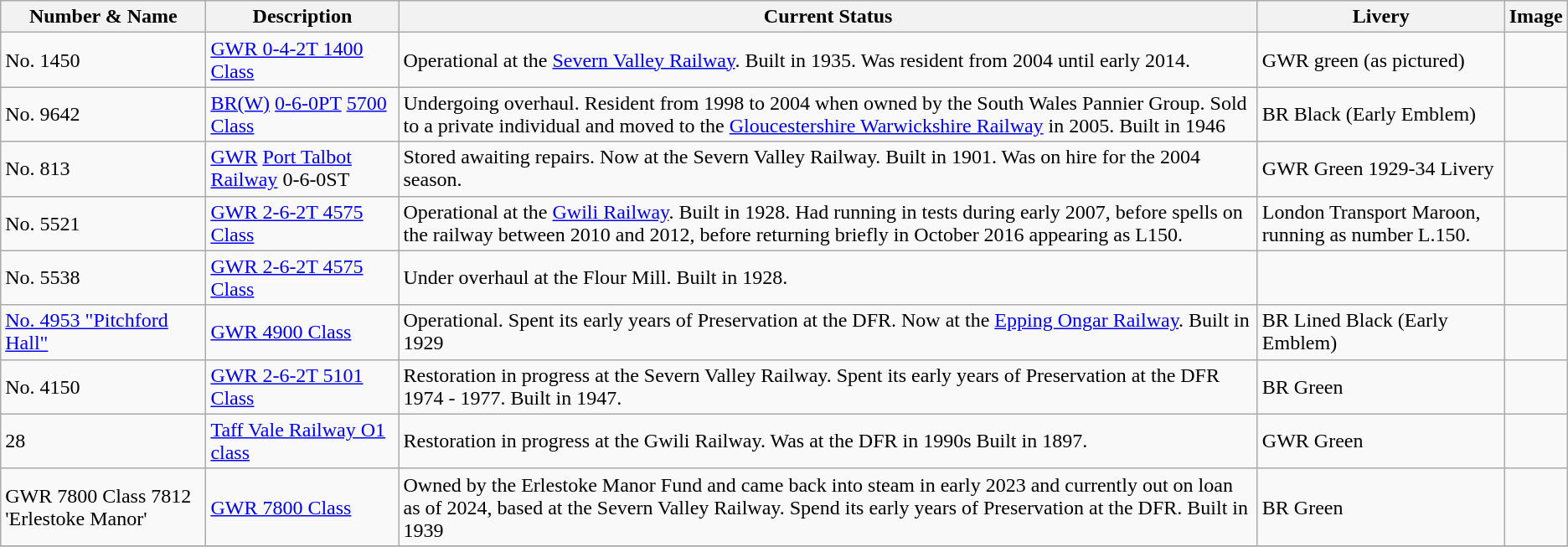<table class="wikitable">
<tr>
<th>Number & Name</th>
<th>Description</th>
<th>Current Status</th>
<th>Livery</th>
<th>Image</th>
</tr>
<tr>
<td>No. 1450</td>
<td><a href='#'>GWR 0-4-2T 1400 Class</a></td>
<td>Operational at the <a href='#'>Severn Valley Railway</a>. Built in 1935. Was resident from 2004 until early 2014.</td>
<td>GWR green (as pictured)</td>
<td></td>
</tr>
<tr>
<td>No. 9642</td>
<td><a href='#'>BR(W)</a> <a href='#'>0-6-0PT</a> <a href='#'>5700 Class</a></td>
<td>Undergoing overhaul. Resident from 1998 to 2004 when owned by the South Wales Pannier Group. Sold to a private individual and moved to the <a href='#'>Gloucestershire Warwickshire Railway</a> in 2005. Built in 1946</td>
<td>BR Black (Early Emblem)</td>
<td></td>
</tr>
<tr>
<td>No. 813</td>
<td><a href='#'>GWR</a> <a href='#'>Port Talbot Railway</a> 0-6-0ST</td>
<td>Stored awaiting repairs. Now at the Severn Valley Railway. Built in 1901. Was on hire for the 2004 season.</td>
<td>GWR Green 1929-34 Livery</td>
<td></td>
</tr>
<tr>
<td>No. 5521</td>
<td><a href='#'>GWR 2-6-2T 4575 Class</a></td>
<td>Operational at the <a href='#'>Gwili Railway</a>. Built in 1928. Had running in tests during early 2007, before spells on the railway between 2010 and 2012, before returning briefly in October 2016 appearing as L150.</td>
<td>London Transport Maroon, running as number L.150.</td>
<td></td>
</tr>
<tr>
<td>No. 5538</td>
<td><a href='#'>GWR 2-6-2T 4575 Class</a></td>
<td>Under overhaul at the Flour Mill. Built in 1928.</td>
<td></td>
<td></td>
</tr>
<tr>
<td><a href='#'>No. 4953 "Pitchford Hall"</a></td>
<td><a href='#'>GWR 4900 Class</a></td>
<td>Operational. Spent its early years of Preservation at the DFR. Now at the <a href='#'>Epping Ongar Railway</a>. Built in 1929</td>
<td>BR Lined Black (Early Emblem)</td>
<td></td>
</tr>
<tr>
<td>No. 4150</td>
<td><a href='#'>GWR 2-6-2T 5101 Class</a></td>
<td>Restoration in progress at the Severn Valley Railway. Spent its early years of Preservation at the DFR 1974 - 1977. Built in 1947.</td>
<td>BR Green</td>
<td></td>
</tr>
<tr>
<td>28</td>
<td><a href='#'>Taff Vale Railway O1 class</a></td>
<td>Restoration in progress at the Gwili Railway. Was at the DFR in 1990s Built in 1897.</td>
<td>GWR Green</td>
<td></td>
</tr>
<tr>
<td>GWR 7800 Class 7812 'Erlestoke Manor'</td>
<td><a href='#'>GWR 7800 Class</a></td>
<td>Owned by the Erlestoke Manor Fund and came back into steam in early 2023 and currently out on loan as of 2024, based at the Severn Valley Railway. Spend its early years of Preservation at the DFR. Built in 1939</td>
<td>BR Green</td>
<td></td>
</tr>
<tr>
</tr>
</table>
